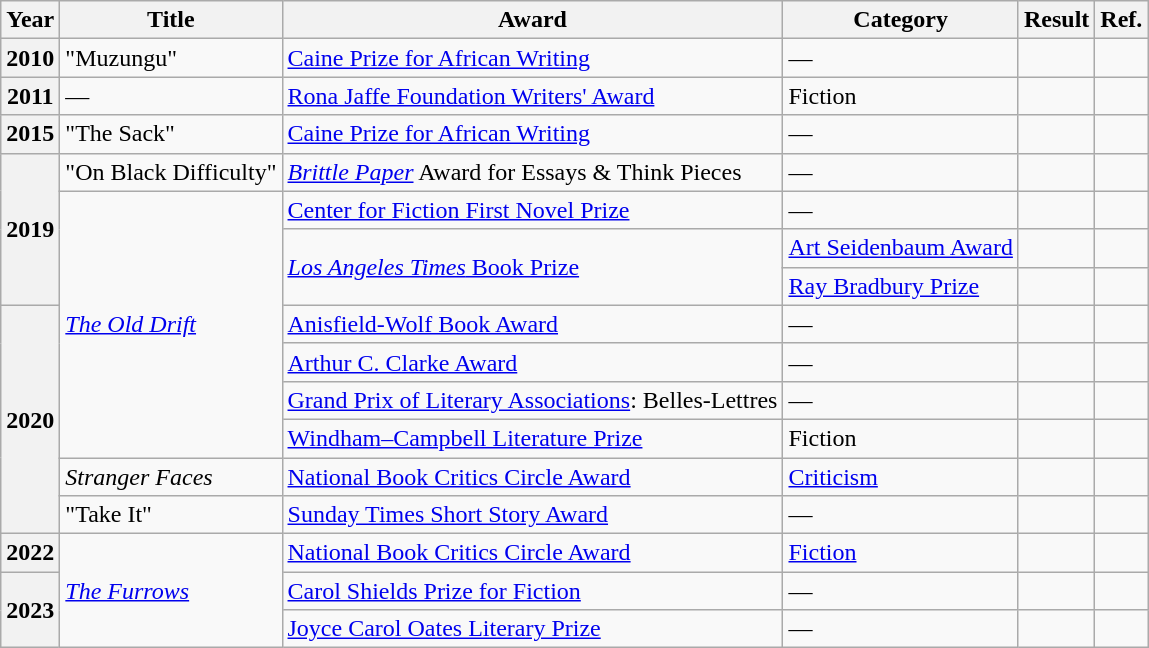<table class="wikitable">
<tr>
<th>Year</th>
<th>Title</th>
<th>Award</th>
<th>Category</th>
<th>Result</th>
<th>Ref.</th>
</tr>
<tr>
<th>2010</th>
<td>"Muzungu"</td>
<td><a href='#'>Caine Prize for African Writing</a></td>
<td>—</td>
<td></td>
<td></td>
</tr>
<tr>
<th>2011</th>
<td>—</td>
<td><a href='#'>Rona Jaffe Foundation Writers' Award</a></td>
<td>Fiction</td>
<td></td>
<td></td>
</tr>
<tr>
<th>2015</th>
<td>"The Sack"</td>
<td><a href='#'>Caine Prize for African Writing</a></td>
<td>—</td>
<td></td>
<td></td>
</tr>
<tr>
<th rowspan="4">2019</th>
<td>"On Black Difficulty"</td>
<td><em><a href='#'>Brittle Paper</a></em> Award for Essays & Think Pieces</td>
<td>—</td>
<td></td>
<td></td>
</tr>
<tr>
<td rowspan="7"><em><a href='#'>The Old Drift</a></em></td>
<td><a href='#'>Center for Fiction First Novel Prize</a></td>
<td>—</td>
<td></td>
<td></td>
</tr>
<tr>
<td rowspan="2"><a href='#'><em>Los Angeles Times</em> Book Prize</a></td>
<td><a href='#'>Art Seidenbaum Award</a></td>
<td></td>
<td></td>
</tr>
<tr>
<td><a href='#'>Ray Bradbury Prize</a></td>
<td></td>
<td></td>
</tr>
<tr>
<th rowspan="6">2020</th>
<td><a href='#'>Anisfield-Wolf Book Award</a></td>
<td>—</td>
<td></td>
<td></td>
</tr>
<tr>
<td><a href='#'>Arthur C. Clarke Award</a></td>
<td>—</td>
<td></td>
<td></td>
</tr>
<tr>
<td><a href='#'>Grand Prix of Literary Associations</a>: Belles-Lettres</td>
<td>—</td>
<td></td>
<td></td>
</tr>
<tr>
<td><a href='#'>Windham–Campbell Literature Prize</a></td>
<td>Fiction</td>
<td></td>
<td></td>
</tr>
<tr>
<td><em>Stranger Faces</em></td>
<td><a href='#'>National Book Critics Circle Award</a></td>
<td><a href='#'>Criticism</a></td>
<td></td>
<td></td>
</tr>
<tr>
<td>"Take It"</td>
<td><a href='#'>Sunday Times Short Story Award</a></td>
<td>—</td>
<td></td>
<td></td>
</tr>
<tr>
<th>2022</th>
<td rowspan="3"><em><a href='#'>The Furrows</a></em></td>
<td><a href='#'>National Book Critics Circle Award</a></td>
<td><a href='#'>Fiction</a></td>
<td></td>
<td></td>
</tr>
<tr>
<th rowspan="2">2023</th>
<td><a href='#'>Carol Shields Prize for Fiction</a></td>
<td>—</td>
<td></td>
<td></td>
</tr>
<tr>
<td><a href='#'>Joyce Carol Oates Literary Prize</a></td>
<td>—</td>
<td></td>
<td></td>
</tr>
</table>
